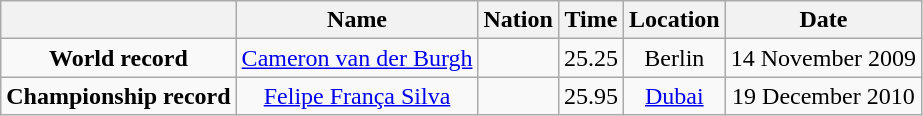<table class=wikitable style=text-align:center>
<tr>
<th></th>
<th>Name</th>
<th>Nation</th>
<th>Time</th>
<th>Location</th>
<th>Date</th>
</tr>
<tr>
<td><strong>World record</strong></td>
<td><a href='#'>Cameron van der Burgh</a></td>
<td></td>
<td align=left>25.25</td>
<td>Berlin</td>
<td>14 November 2009</td>
</tr>
<tr>
<td><strong>Championship record</strong></td>
<td><a href='#'>Felipe França Silva</a></td>
<td></td>
<td align=left>25.95</td>
<td><a href='#'>Dubai</a></td>
<td>19 December 2010</td>
</tr>
</table>
